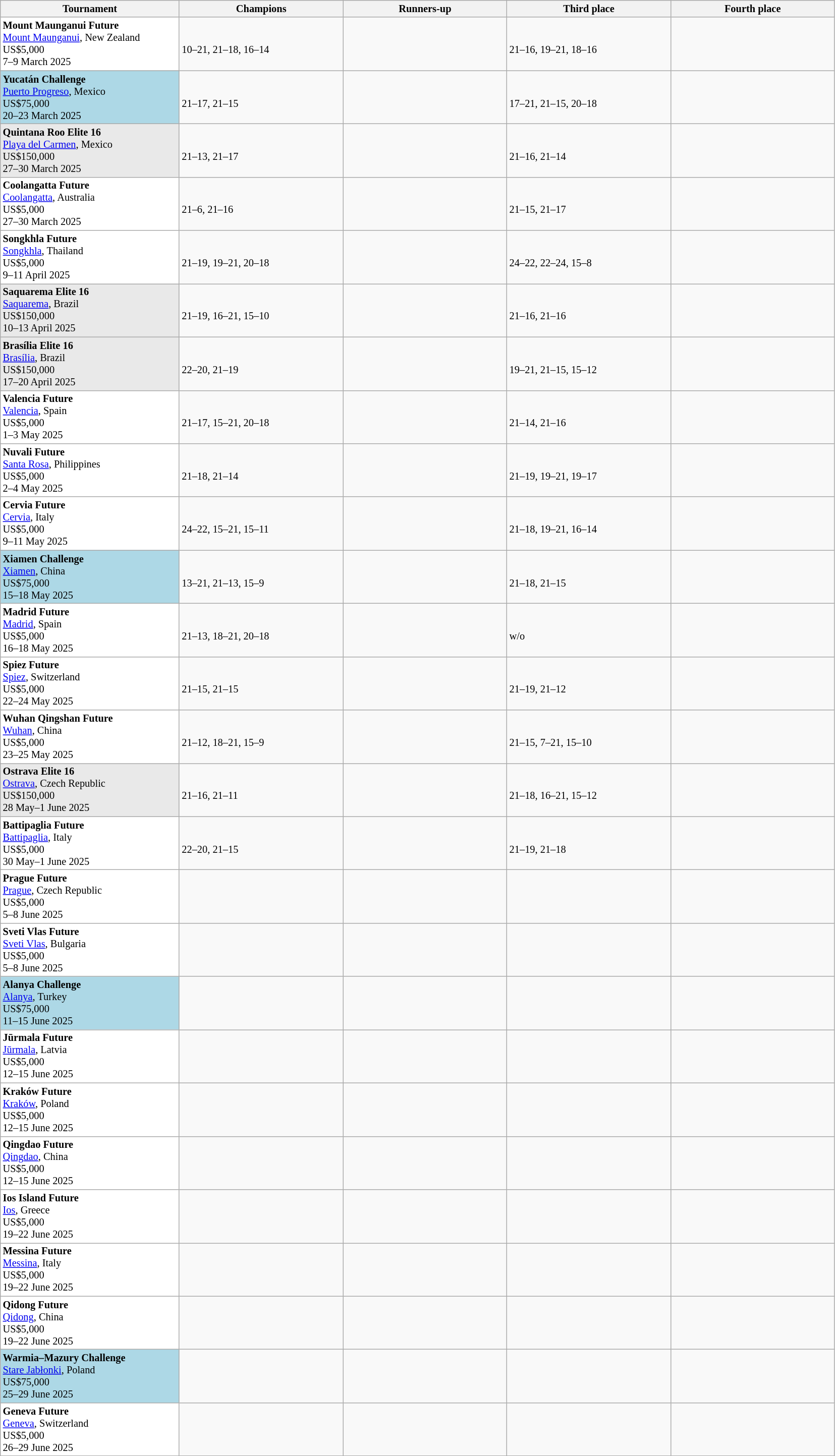<table class="wikitable sortable nowrap" style=font-size:85%>
<tr>
<th width=230>Tournament</th>
<th width=210>Champions</th>
<th width=210>Runners-up</th>
<th width=210>Third place</th>
<th width=210>Fourth place</th>
</tr>
<tr valign=top>
<td style="background:#ffffff;"><strong>Mount Maunganui Future</strong><br><a href='#'>Mount Maunganui</a>, New Zealand<br>US$5,000<br>7–9 March 2025</td>
<td><strong><br></strong><br>10–21, 21–18, 16–14</td>
<td><br></td>
<td><br><br>21–16, 19–21, 18–16</td>
<td><br></td>
</tr>
<tr valign=top>
<td style="background:#ADD8E6;"><strong>Yucatán Challenge</strong><br><a href='#'>Puerto Progreso</a>, Mexico<br>US$75,000<br>20–23 March 2025</td>
<td><strong><br></strong><br>21–17, 21–15</td>
<td><br></td>
<td><br><br>17–21, 21–15, 20–18</td>
<td><br></td>
</tr>
<tr valign=top>
<td style="background:#E9E9E9;"><strong>Quintana Roo Elite 16</strong><br><a href='#'>Playa del Carmen</a>, Mexico<br>US$150,000<br>27–30 March 2025</td>
<td><strong><br></strong><br>21–13, 21–17</td>
<td><br></td>
<td><br><br>21–16, 21–14</td>
<td><br></td>
</tr>
<tr valign=top>
<td style="background:#ffffff;"><strong>Coolangatta Future</strong><br><a href='#'>Coolangatta</a>, Australia<br>US$5,000<br>27–30 March 2025</td>
<td><strong><br></strong><br>21–6, 21–16</td>
<td><br></td>
<td><br><br>21–15, 21–17</td>
<td><br></td>
</tr>
<tr valign=top>
<td style="background:#ffffff;"><strong>Songkhla Future</strong><br><a href='#'>Songkhla</a>, Thailand<br>US$5,000<br>9–11 April 2025</td>
<td><strong><br></strong><br>21–19, 19–21, 20–18</td>
<td><br></td>
<td><br><br>24–22, 22–24, 15–8</td>
<td><br></td>
</tr>
<tr valign=top>
<td style="background:#E9E9E9;"><strong>Saquarema Elite 16</strong><br><a href='#'>Saquarema</a>, Brazil<br>US$150,000<br>10–13 April 2025</td>
<td><strong><br></strong><br>21–19, 16–21, 15–10</td>
<td><br></td>
<td><br><br>21–16, 21–16</td>
<td><br></td>
</tr>
<tr valign=top>
<td style="background:#E9E9E9;"><strong>Brasília Elite 16</strong><br><a href='#'>Brasília</a>, Brazil<br>US$150,000<br>17–20 April 2025</td>
<td><strong><br></strong><br>22–20, 21–19</td>
<td><br></td>
<td><br><br>19–21, 21–15, 15–12</td>
<td><br></td>
</tr>
<tr valign=top>
<td style="background:#ffffff;"><strong>Valencia Future</strong><br><a href='#'>Valencia</a>, Spain<br>US$5,000<br>1–3 May 2025</td>
<td><strong><br></strong><br>21–17, 15–21, 20–18</td>
<td><br></td>
<td><br><br>21–14, 21–16</td>
<td><br></td>
</tr>
<tr valign=top>
<td style="background:#ffffff;"><strong>Nuvali Future</strong><br><a href='#'>Santa Rosa</a>, Philippines<br>US$5,000<br>2–4 May 2025</td>
<td><strong><br></strong><br>21–18, 21–14</td>
<td><br></td>
<td><br><br>21–19, 19–21, 19–17</td>
<td><br></td>
</tr>
<tr valign=top>
<td style="background:#ffffff;"><strong>Cervia Future</strong><br><a href='#'>Cervia</a>, Italy<br>US$5,000<br>9–11 May 2025</td>
<td><strong><br></strong><br>24–22, 15–21, 15–11</td>
<td><br></td>
<td><br><br>21–18, 19–21, 16–14</td>
<td><br></td>
</tr>
<tr valign=top>
<td style="background:#ADD8E6;"><strong>Xiamen Challenge</strong><br><a href='#'>Xiamen</a>, China<br>US$75,000<br>15–18 May 2025</td>
<td><strong><br></strong><br>13–21, 21–13, 15–9</td>
<td><br></td>
<td><br><br>21–18, 21–15</td>
<td><br></td>
</tr>
<tr valign=top>
<td style="background:#ffffff;"><strong>Madrid Future</strong><br><a href='#'>Madrid</a>, Spain<br>US$5,000<br>16–18 May 2025</td>
<td><strong><br></strong><br>21–13, 18–21, 20–18</td>
<td><br></td>
<td><br><br>w/o</td>
<td><br></td>
</tr>
<tr valign=top>
<td style="background:#ffffff;"><strong>Spiez Future</strong><br><a href='#'>Spiez</a>, Switzerland<br>US$5,000<br>22–24 May 2025</td>
<td><strong><br></strong><br>21–15, 21–15</td>
<td><br></td>
<td><br><br>21–19, 21–12</td>
<td><br></td>
</tr>
<tr valign=top>
<td style="background:#ffffff;"><strong>Wuhan Qingshan Future</strong><br><a href='#'>Wuhan</a>, China<br>US$5,000<br>23–25 May 2025</td>
<td><strong><br></strong><br>21–12, 18–21, 15–9</td>
<td><br></td>
<td><br><br>21–15, 7–21, 15–10</td>
<td><br></td>
</tr>
<tr valign=top>
<td style="background:#E9E9E9;"><strong>Ostrava Elite 16</strong><br><a href='#'>Ostrava</a>, Czech Republic<br>US$150,000<br>28 May–1 June 2025</td>
<td><strong><br></strong><br>21–16, 21–11</td>
<td><br></td>
<td><br><br>21–18, 16–21, 15–12</td>
<td><br></td>
</tr>
<tr valign=top>
<td style="background:#ffffff;"><strong>Battipaglia Future</strong><br><a href='#'>Battipaglia</a>, Italy<br>US$5,000<br>30 May–1 June 2025</td>
<td><strong><br></strong><br>22–20, 21–15</td>
<td><br></td>
<td><br><br>21–19, 21–18</td>
<td><br></td>
</tr>
<tr valign=top>
<td style="background:#ffffff;"><strong>Prague Future</strong><br><a href='#'>Prague</a>, Czech Republic<br>US$5,000<br>5–8 June 2025</td>
<td><strong><br></strong><br></td>
<td><br></td>
<td><br><br></td>
<td><br></td>
</tr>
<tr valign=top>
<td style="background:#ffffff;"><strong>Sveti Vlas Future</strong><br><a href='#'>Sveti Vlas</a>, Bulgaria<br>US$5,000<br>5–8 June 2025</td>
<td><strong><br></strong><br></td>
<td><br></td>
<td><br><br></td>
<td><br></td>
</tr>
<tr valign=top>
<td style="background:#ADD8E6;"><strong>Alanya Challenge</strong><br><a href='#'>Alanya</a>, Turkey<br>US$75,000<br>11–15 June 2025</td>
<td><strong><br></strong><br></td>
<td><br></td>
<td><br><br></td>
<td><br></td>
</tr>
<tr valign=top>
<td style="background:#ffffff;"><strong>Jūrmala Future</strong><br><a href='#'>Jūrmala</a>, Latvia<br>US$5,000<br>12–15 June 2025</td>
<td><strong><br></strong><br></td>
<td><br></td>
<td><br><br></td>
<td><br></td>
</tr>
<tr valign=top>
<td style="background:#ffffff;"><strong>Kraków Future</strong><br><a href='#'>Kraków</a>, Poland<br>US$5,000<br>12–15 June 2025</td>
<td><strong><br></strong><br></td>
<td><br></td>
<td><br><br></td>
<td><br></td>
</tr>
<tr valign=top>
<td style="background:#ffffff;"><strong>Qingdao Future</strong><br><a href='#'>Qingdao</a>, China<br>US$5,000<br>12–15 June 2025</td>
<td><strong><br></strong><br></td>
<td><br></td>
<td><br><br></td>
<td><br></td>
</tr>
<tr valign=top>
<td style="background:#ffffff;"><strong>Ios Island Future</strong><br><a href='#'>Ios</a>, Greece<br>US$5,000<br>19–22 June 2025</td>
<td><strong><br></strong><br></td>
<td><br></td>
<td><br><br></td>
<td><br></td>
</tr>
<tr valign=top>
<td style="background:#ffffff;"><strong>Messina Future</strong><br><a href='#'>Messina</a>, Italy<br>US$5,000<br>19–22 June 2025</td>
<td><strong><br></strong><br></td>
<td><br></td>
<td><br><br></td>
<td><br></td>
</tr>
<tr valign=top>
<td style="background:#ffffff;"><strong>Qidong Future</strong><br><a href='#'>Qidong</a>, China<br>US$5,000<br>19–22 June 2025</td>
<td><strong><br></strong><br></td>
<td><br></td>
<td><br><br></td>
<td><br></td>
</tr>
<tr valign=top>
<td style="background:#ADD8E6;"><strong>Warmia–Mazury Challenge</strong><br><a href='#'>Stare Jabłonki</a>, Poland<br>US$75,000<br>25–29 June 2025</td>
<td><strong><br></strong><br></td>
<td><br></td>
<td><br><br></td>
<td><br></td>
</tr>
<tr valign=top>
<td style="background:#ffffff;"><strong>Geneva Future</strong><br><a href='#'>Geneva</a>, Switzerland<br>US$5,000<br>26–29 June 2025</td>
<td><strong><br></strong><br></td>
<td><br></td>
<td><br><br></td>
<td><br></td>
</tr>
</table>
